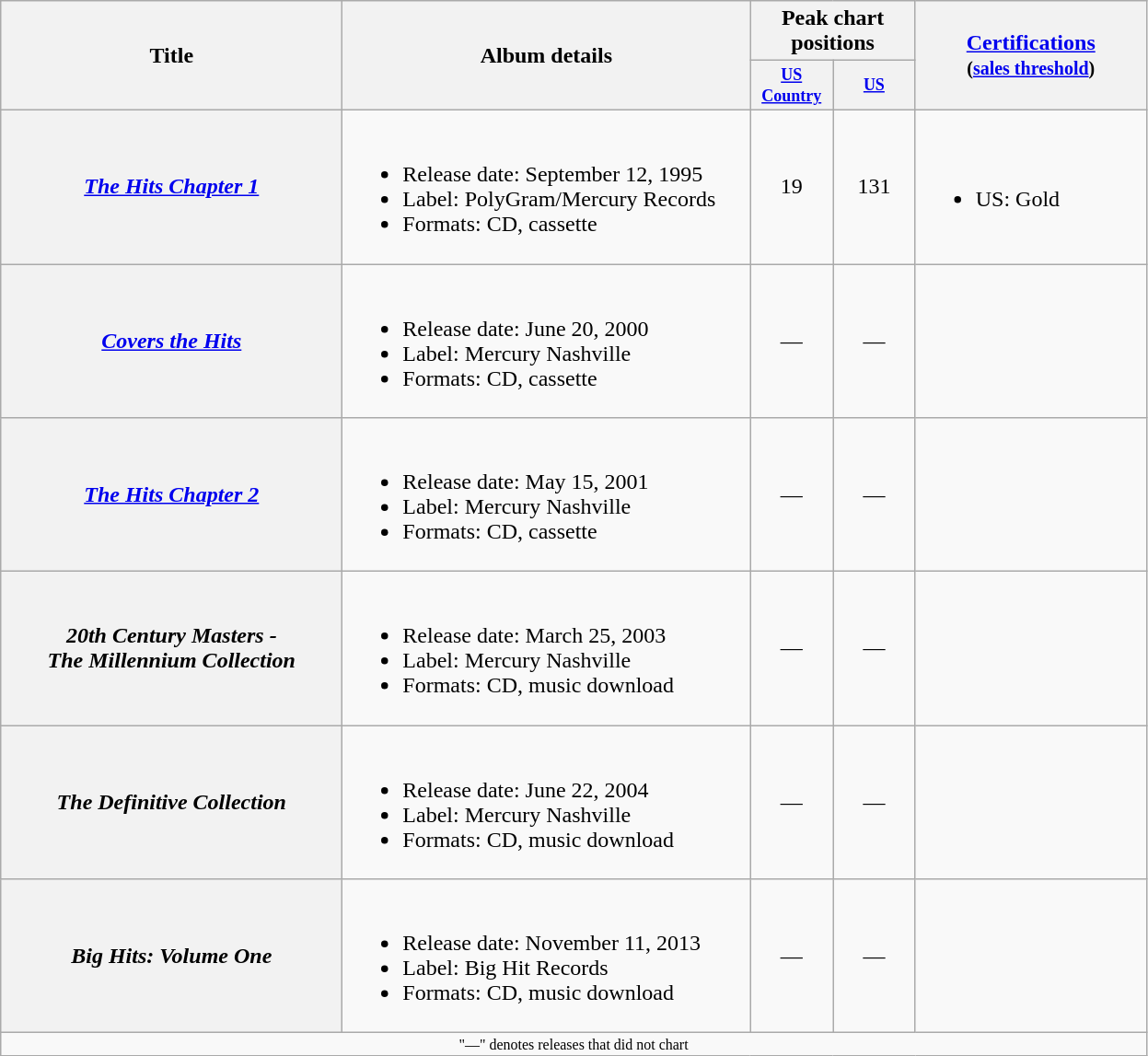<table class="wikitable plainrowheaders" style="text-align:center;">
<tr>
<th scope="col" rowspan="2" style="width:15em;">Title</th>
<th scope="col" rowspan="2" style="width:18em;">Album details</th>
<th scope="col" colspan="2">Peak chart<br>positions</th>
<th scope="col" rowspan="2" style="width:10em;"><a href='#'>Certifications</a><br><small>(<a href='#'>sales threshold</a>)</small></th>
</tr>
<tr>
<th scope="col" style="width:4.5em;font-size:75%;"><a href='#'>US Country</a><br></th>
<th scope="col" style="width:4.5em;font-size:75%;"><a href='#'>US</a><br></th>
</tr>
<tr>
<th scope="row"><em><a href='#'>The Hits Chapter 1</a></em></th>
<td align="left"><br><ul><li>Release date: September 12, 1995</li><li>Label: PolyGram/Mercury Records</li><li>Formats: CD, cassette</li></ul></td>
<td>19</td>
<td>131</td>
<td align="left"><br><ul><li>US: Gold</li></ul></td>
</tr>
<tr>
<th scope="row"><em><a href='#'>Covers the Hits</a></em></th>
<td align="left"><br><ul><li>Release date: June 20, 2000</li><li>Label: Mercury Nashville</li><li>Formats: CD, cassette</li></ul></td>
<td>—</td>
<td>—</td>
<td></td>
</tr>
<tr>
<th scope="row"><em><a href='#'>The Hits Chapter 2</a></em></th>
<td align="left"><br><ul><li>Release date: May 15, 2001</li><li>Label: Mercury Nashville</li><li>Formats: CD, cassette</li></ul></td>
<td>—</td>
<td>—</td>
<td></td>
</tr>
<tr>
<th scope="row"><em>20th Century Masters -<br>The Millennium Collection</em></th>
<td align="left"><br><ul><li>Release date: March 25, 2003</li><li>Label: Mercury Nashville</li><li>Formats: CD, music download</li></ul></td>
<td>—</td>
<td>—</td>
<td></td>
</tr>
<tr>
<th scope="row"><em>The Definitive Collection</em></th>
<td align="left"><br><ul><li>Release date: June 22, 2004</li><li>Label: Mercury Nashville</li><li>Formats: CD, music download</li></ul></td>
<td>—</td>
<td>—</td>
<td></td>
</tr>
<tr>
<th scope="row"><em>Big Hits: Volume One</em> <br></th>
<td align="left"><br><ul><li>Release date: November 11, 2013</li><li>Label: Big Hit Records</li><li>Formats: CD, music download</li></ul></td>
<td>—</td>
<td>—</td>
<td></td>
</tr>
<tr>
<td colspan="5" style="font-size:8pt">"—" denotes releases that did not chart</td>
</tr>
</table>
